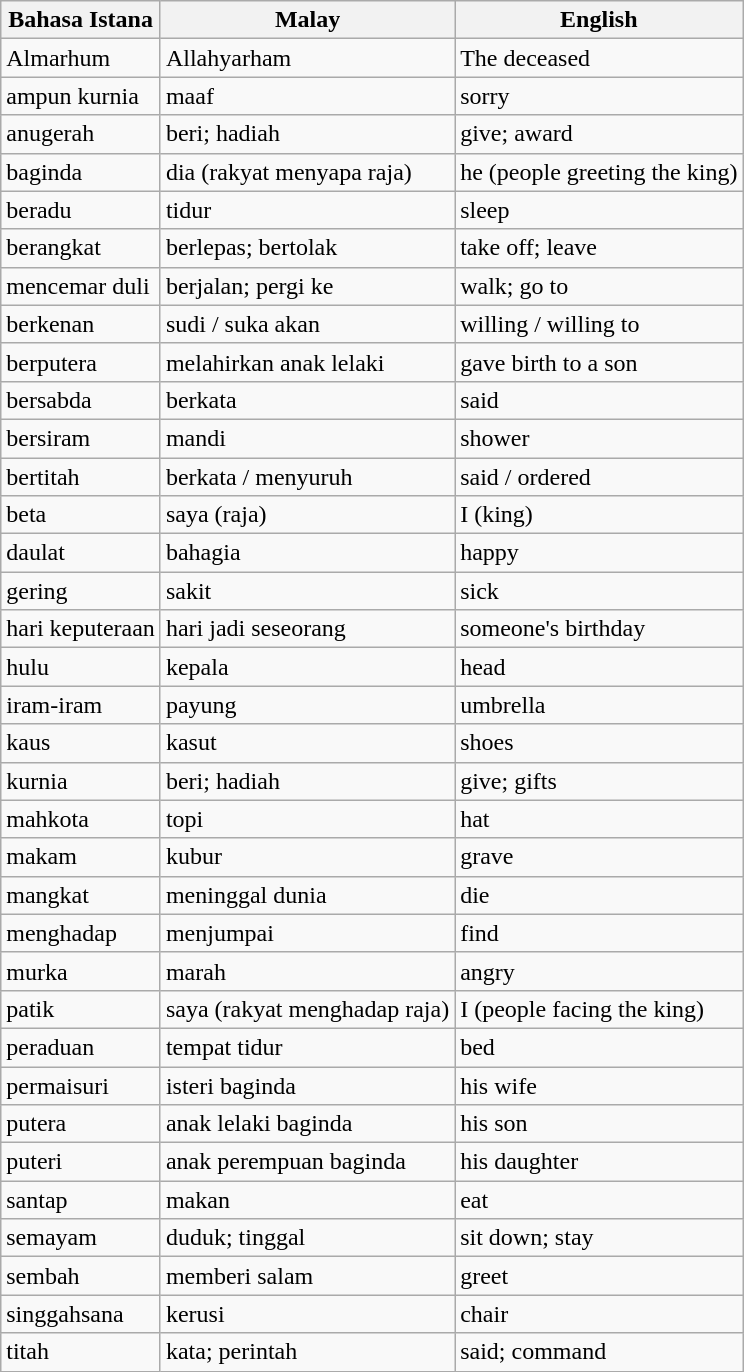<table class="wikitable" align="center">
<tr>
<th>Bahasa Istana</th>
<th>Malay</th>
<th>English</th>
</tr>
<tr>
<td>Almarhum</td>
<td>Allahyarham</td>
<td>The deceased</td>
</tr>
<tr>
<td>ampun kurnia</td>
<td>maaf</td>
<td>sorry</td>
</tr>
<tr>
<td>anugerah</td>
<td>beri; hadiah</td>
<td>give; award</td>
</tr>
<tr>
<td>baginda</td>
<td>dia (rakyat menyapa raja)</td>
<td>he (people greeting the king)</td>
</tr>
<tr>
<td>beradu</td>
<td>tidur</td>
<td>sleep</td>
</tr>
<tr>
<td>berangkat</td>
<td>berlepas; bertolak</td>
<td>take off; leave</td>
</tr>
<tr>
<td>mencemar duli</td>
<td>berjalan; pergi ke</td>
<td>walk; go to</td>
</tr>
<tr>
<td>berkenan</td>
<td>sudi / suka akan</td>
<td>willing / willing to</td>
</tr>
<tr>
<td>berputera</td>
<td>melahirkan anak lelaki</td>
<td>gave birth to a son</td>
</tr>
<tr>
<td>bersabda</td>
<td>berkata</td>
<td>said</td>
</tr>
<tr>
<td>bersiram</td>
<td>mandi</td>
<td>shower</td>
</tr>
<tr>
<td>bertitah</td>
<td>berkata / menyuruh</td>
<td>said / ordered</td>
</tr>
<tr>
<td>beta</td>
<td>saya (raja)</td>
<td>I (king)</td>
</tr>
<tr>
<td>daulat</td>
<td>bahagia</td>
<td>happy</td>
</tr>
<tr>
<td>gering</td>
<td>sakit</td>
<td>sick</td>
</tr>
<tr>
<td>hari keputeraan</td>
<td>hari jadi seseorang</td>
<td>someone's birthday</td>
</tr>
<tr>
<td>hulu</td>
<td>kepala</td>
<td>head</td>
</tr>
<tr>
<td>iram-iram</td>
<td>payung</td>
<td>umbrella</td>
</tr>
<tr>
<td>kaus</td>
<td>kasut</td>
<td>shoes</td>
</tr>
<tr>
<td>kurnia</td>
<td>beri; hadiah</td>
<td>give; gifts</td>
</tr>
<tr>
<td>mahkota</td>
<td>topi</td>
<td>hat</td>
</tr>
<tr>
<td>makam</td>
<td>kubur</td>
<td>grave</td>
</tr>
<tr>
<td>mangkat</td>
<td>meninggal dunia</td>
<td>die</td>
</tr>
<tr>
<td>menghadap</td>
<td>menjumpai</td>
<td>find</td>
</tr>
<tr>
<td>murka</td>
<td>marah</td>
<td>angry</td>
</tr>
<tr>
<td>patik</td>
<td>saya (rakyat menghadap raja)</td>
<td>I (people facing the king)</td>
</tr>
<tr>
<td>peraduan</td>
<td>tempat tidur</td>
<td>bed</td>
</tr>
<tr>
<td>permaisuri</td>
<td>isteri baginda</td>
<td>his wife</td>
</tr>
<tr>
<td>putera</td>
<td>anak lelaki baginda</td>
<td>his son</td>
</tr>
<tr>
<td>puteri</td>
<td>anak perempuan baginda</td>
<td>his daughter</td>
</tr>
<tr>
<td>santap</td>
<td>makan</td>
<td>eat</td>
</tr>
<tr>
<td>semayam</td>
<td>duduk; tinggal</td>
<td>sit down; stay</td>
</tr>
<tr>
<td>sembah</td>
<td>memberi salam</td>
<td>greet</td>
</tr>
<tr>
<td>singgahsana</td>
<td>kerusi</td>
<td>chair</td>
</tr>
<tr>
<td>titah</td>
<td>kata; perintah</td>
<td>said; command</td>
</tr>
</table>
